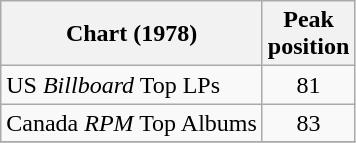<table class="wikitable">
<tr>
<th>Chart (1978)</th>
<th>Peak<br>position</th>
</tr>
<tr>
<td>US <em>Billboard</em> Top LPs</td>
<td align="center">81</td>
</tr>
<tr>
<td>Canada <em>RPM</em> Top Albums</td>
<td align="center">83</td>
</tr>
<tr>
</tr>
</table>
